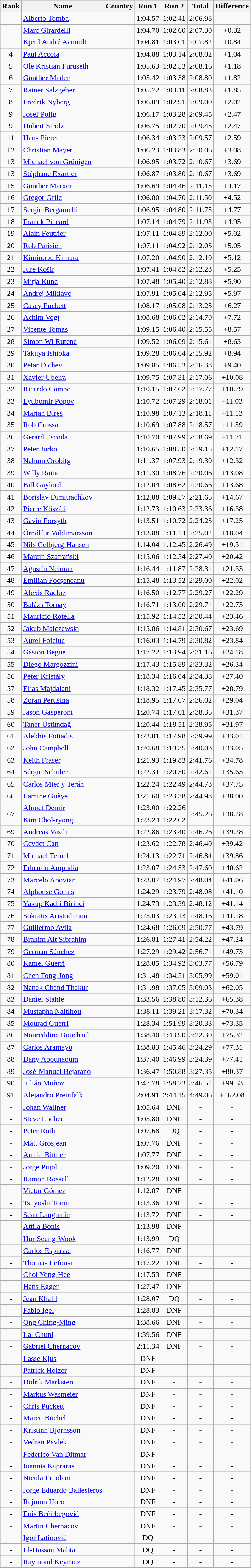<table class="wikitable sortable" style="text-align:center">
<tr>
<th>Rank</th>
<th>Name</th>
<th>Country</th>
<th>Run 1</th>
<th>Run 2</th>
<th>Total</th>
<th>Difference</th>
</tr>
<tr>
<td></td>
<td align=left><a href='#'>Alberto Tomba</a></td>
<td align=left></td>
<td>1:04.57</td>
<td>1:02.41</td>
<td>2:06.98</td>
<td>-</td>
</tr>
<tr>
<td></td>
<td align=left><a href='#'>Marc Girardelli</a></td>
<td align=left></td>
<td>1:04.70</td>
<td>1:02.60</td>
<td>2:07.30</td>
<td>+0.32</td>
</tr>
<tr>
<td></td>
<td align=left><a href='#'>Kjetil André Aamodt</a></td>
<td align=left></td>
<td>1:04.81</td>
<td>1:03.01</td>
<td>2:07.82</td>
<td>+0.84</td>
</tr>
<tr>
<td>4</td>
<td align=left><a href='#'>Paul Accola</a></td>
<td align=left></td>
<td>1:04.88</td>
<td>1:03.14</td>
<td>2:08.02</td>
<td>+1.04</td>
</tr>
<tr>
<td>5</td>
<td align=left><a href='#'>Ole Kristian Furuseth</a></td>
<td align=left></td>
<td>1:05.63</td>
<td>1:02.53</td>
<td>2:08.16</td>
<td>+1.18</td>
</tr>
<tr>
<td>6</td>
<td align=left><a href='#'>Günther Mader</a></td>
<td align=left></td>
<td>1:05.42</td>
<td>1:03.38</td>
<td>2:08.80</td>
<td>+1.82</td>
</tr>
<tr>
<td>7</td>
<td align=left><a href='#'>Rainer Salzgeber</a></td>
<td align=left></td>
<td>1:05.72</td>
<td>1:03.11</td>
<td>2:08.83</td>
<td>+1.85</td>
</tr>
<tr>
<td>8</td>
<td align=left><a href='#'>Fredrik Nyberg</a></td>
<td align=left></td>
<td>1:06.09</td>
<td>1:02.91</td>
<td>2:09.00</td>
<td>+2.02</td>
</tr>
<tr>
<td>9</td>
<td align=left><a href='#'>Josef Polig</a></td>
<td align=left></td>
<td>1:06.17</td>
<td>1:03.28</td>
<td>2:09.45</td>
<td>+2.47</td>
</tr>
<tr>
<td>9</td>
<td align=left><a href='#'>Hubert Strolz</a></td>
<td align=left></td>
<td>1:06.75</td>
<td>1:02.70</td>
<td>2:09.45</td>
<td>+2.47</td>
</tr>
<tr>
<td>11</td>
<td align=left><a href='#'>Hans Pieren</a></td>
<td align=left></td>
<td>1:06.34</td>
<td>1:03.23</td>
<td>2:09.57</td>
<td>+2.59</td>
</tr>
<tr>
<td>12</td>
<td align=left><a href='#'>Christian Mayer</a></td>
<td align=left></td>
<td>1:06.23</td>
<td>1:03.83</td>
<td>2:10.06</td>
<td>+3.08</td>
</tr>
<tr>
<td>13</td>
<td align=left><a href='#'>Michael von Grünigen</a></td>
<td align=left></td>
<td>1:06.95</td>
<td>1:03.72</td>
<td>2:10.67</td>
<td>+3.69</td>
</tr>
<tr>
<td>13</td>
<td align=left><a href='#'>Stéphane Exartier</a></td>
<td align=left></td>
<td>1:06.87</td>
<td>1:03.80</td>
<td>2:10.67</td>
<td>+3.69</td>
</tr>
<tr>
<td>15</td>
<td align=left><a href='#'>Günther Marxer</a></td>
<td align=left></td>
<td>1:06.69</td>
<td>1:04.46</td>
<td>2:11.15</td>
<td>+4.17</td>
</tr>
<tr>
<td>16</td>
<td align=left><a href='#'>Gregor Grilc</a></td>
<td align=left></td>
<td>1:06.80</td>
<td>1:04.70</td>
<td>2:11.50</td>
<td>+4.52</td>
</tr>
<tr>
<td>17</td>
<td align=left><a href='#'>Sergio Bergamelli</a></td>
<td align=left></td>
<td>1:06.95</td>
<td>1:04.80</td>
<td>2:11.75</td>
<td>+4.77</td>
</tr>
<tr>
<td>18</td>
<td align=left><a href='#'>Franck Piccard</a></td>
<td align=left></td>
<td>1:07.14</td>
<td>1:04.79</td>
<td>2:11.93</td>
<td>+4.95</td>
</tr>
<tr>
<td>19</td>
<td align=left><a href='#'>Alain Feutrier</a></td>
<td align=left></td>
<td>1:07.11</td>
<td>1:04.89</td>
<td>2:12.00</td>
<td>+5.02</td>
</tr>
<tr>
<td>20</td>
<td align=left><a href='#'>Rob Parisien</a></td>
<td align=left></td>
<td>1:07.11</td>
<td>1:04.92</td>
<td>2:12.03</td>
<td>+5.05</td>
</tr>
<tr>
<td>21</td>
<td align=left><a href='#'>Kiminobu Kimura</a></td>
<td align=left></td>
<td>1:07.20</td>
<td>1:04.90</td>
<td>2:12.10</td>
<td>+5.12</td>
</tr>
<tr>
<td>22</td>
<td align=left><a href='#'>Jure Košir</a></td>
<td align=left></td>
<td>1:07.41</td>
<td>1:04.82</td>
<td>2:12.23</td>
<td>+5.25</td>
</tr>
<tr>
<td>23</td>
<td align=left><a href='#'>Mitja Kunc</a></td>
<td align=left></td>
<td>1:07.48</td>
<td>1:05.40</td>
<td>2:12.88</td>
<td>+5.90</td>
</tr>
<tr>
<td>24</td>
<td align=left><a href='#'>Andrej Miklavc</a></td>
<td align=left></td>
<td>1:07.91</td>
<td>1:05.04</td>
<td>2:12.95</td>
<td>+5.97</td>
</tr>
<tr>
<td>25</td>
<td align=left><a href='#'>Casey Puckett</a></td>
<td align=left></td>
<td>1:08.17</td>
<td>1:05.08</td>
<td>2:13.25</td>
<td>+6.27</td>
</tr>
<tr>
<td>26</td>
<td align=left><a href='#'>Achim Vogt</a></td>
<td align=left></td>
<td>1:08.68</td>
<td>1:06.02</td>
<td>2:14.70</td>
<td>+7.72</td>
</tr>
<tr>
<td>27</td>
<td align=left><a href='#'>Vicente Tomas</a></td>
<td align=left></td>
<td>1:09.15</td>
<td>1:06.40</td>
<td>2:15.55</td>
<td>+8.57</td>
</tr>
<tr>
<td>28</td>
<td align=left><a href='#'>Simon Wi Rutene</a></td>
<td align=left></td>
<td>1:09.52</td>
<td>1:06.09</td>
<td>2:15.61</td>
<td>+8.63</td>
</tr>
<tr>
<td>29</td>
<td align=left><a href='#'>Takuya Ishioka</a></td>
<td align=left></td>
<td>1:09.28</td>
<td>1:06.64</td>
<td>2:15.92</td>
<td>+8.94</td>
</tr>
<tr>
<td>30</td>
<td align=left><a href='#'>Petar Dichev</a></td>
<td align=left></td>
<td>1:09.85</td>
<td>1:06.53</td>
<td>2:16.38</td>
<td>+9.40</td>
</tr>
<tr>
<td>31</td>
<td align=left><a href='#'>Xavier Ubeira</a></td>
<td align=left></td>
<td>1:09.75</td>
<td>1:07.31</td>
<td>2:17.06</td>
<td>+10.08</td>
</tr>
<tr>
<td>32</td>
<td align=left><a href='#'>Ricardo Campo</a></td>
<td align=left></td>
<td>1:10.15</td>
<td>1:07.62</td>
<td>2:17.77</td>
<td>+10.79</td>
</tr>
<tr>
<td>33</td>
<td align=left><a href='#'>Lyubomir Popov</a></td>
<td align=left></td>
<td>1:10.72</td>
<td>1:07.29</td>
<td>2:18.01</td>
<td>+11.03</td>
</tr>
<tr>
<td>34</td>
<td align=left><a href='#'>Marián Bíreš</a></td>
<td align=left></td>
<td>1:10.98</td>
<td>1:07.13</td>
<td>2:18.11</td>
<td>+11.13</td>
</tr>
<tr>
<td>35</td>
<td align=left><a href='#'>Rob Crossan</a></td>
<td align=left></td>
<td>1:10.69</td>
<td>1:07.88</td>
<td>2:18.57</td>
<td>+11.59</td>
</tr>
<tr>
<td>36</td>
<td align=left><a href='#'>Gerard Escoda</a></td>
<td align=left></td>
<td>1:10.70</td>
<td>1:07.99</td>
<td>2:18.69</td>
<td>+11.71</td>
</tr>
<tr>
<td>37</td>
<td align=left><a href='#'>Peter Jurko</a></td>
<td align=left></td>
<td>1:10.65</td>
<td>1:08.50</td>
<td>2:19.15</td>
<td>+12.17</td>
</tr>
<tr>
<td>38</td>
<td align=left><a href='#'>Nahum Orobitg</a></td>
<td align=left></td>
<td>1:11.37</td>
<td>1:07.93</td>
<td>2:19.30</td>
<td>+12.32</td>
</tr>
<tr>
<td>39</td>
<td align=left><a href='#'>Willy Raine</a></td>
<td align=left></td>
<td>1:11.30</td>
<td>1:08.76</td>
<td>2:20.06</td>
<td>+13.08</td>
</tr>
<tr>
<td>40</td>
<td align=left><a href='#'>Bill Gaylord</a></td>
<td align=left></td>
<td>1:12.04</td>
<td>1:08.62</td>
<td>2:20.66</td>
<td>+13.68</td>
</tr>
<tr>
<td>41</td>
<td align=left><a href='#'>Borislav Dimitrachkov</a></td>
<td align=left></td>
<td>1:12.08</td>
<td>1:09.57</td>
<td>2:21.65</td>
<td>+14.67</td>
</tr>
<tr>
<td>42</td>
<td align=left><a href='#'>Pierre Kőszáli</a></td>
<td align=left></td>
<td>1:12.73</td>
<td>1:10.63</td>
<td>2:23.36</td>
<td>+16.38</td>
</tr>
<tr>
<td>43</td>
<td align=left><a href='#'>Gavin Forsyth</a></td>
<td align=left></td>
<td>1:13.51</td>
<td>1:10.72</td>
<td>2:24.23</td>
<td>+17.25</td>
</tr>
<tr>
<td>44</td>
<td align=left><a href='#'>Örnólfur Valdimarsson</a></td>
<td align=left></td>
<td>1:13.88</td>
<td>1:11.14</td>
<td>2:25.02</td>
<td>+18.04</td>
</tr>
<tr>
<td>45</td>
<td align=left><a href='#'>Nils Gelbjerg-Hansen</a></td>
<td align=left></td>
<td>1:14.04</td>
<td>1:12.45</td>
<td>2:26.49</td>
<td>+19.51</td>
</tr>
<tr>
<td>46</td>
<td align=left><a href='#'>Marcin Szafrański</a></td>
<td align=left></td>
<td>1:15.06</td>
<td>1:12.34</td>
<td>2:27.40</td>
<td>+20.42</td>
</tr>
<tr>
<td>47</td>
<td align=left><a href='#'>Agustín Neiman</a></td>
<td align=left></td>
<td>1:16.44</td>
<td>1:11.87</td>
<td>2:28.31</td>
<td>+21.33</td>
</tr>
<tr>
<td>48</td>
<td align=left><a href='#'>Emilian Focşeneanu</a></td>
<td align=left></td>
<td>1:15.48</td>
<td>1:13.52</td>
<td>2:29.00</td>
<td>+22.02</td>
</tr>
<tr>
<td>49</td>
<td align=left><a href='#'>Alexis Racloz</a></td>
<td align=left></td>
<td>1:16.50</td>
<td>1:12.77</td>
<td>2:29.27</td>
<td>+22.29</td>
</tr>
<tr>
<td>50</td>
<td align=left><a href='#'>Balázs Tornay</a></td>
<td align=left></td>
<td>1:16.71</td>
<td>1:13.00</td>
<td>2:29.71</td>
<td>+22.73</td>
</tr>
<tr>
<td>51</td>
<td align=left><a href='#'>Mauricio Rotella</a></td>
<td align=left></td>
<td>1:15.92</td>
<td>1:14.52</td>
<td>2:30.44</td>
<td>+23.46</td>
</tr>
<tr>
<td>52</td>
<td align=left><a href='#'>Jakub Malczewski</a></td>
<td align=left></td>
<td>1:15.86</td>
<td>1:14.81</td>
<td>2:30.67</td>
<td>+23.69</td>
</tr>
<tr>
<td>53</td>
<td align=left><a href='#'>Aurel Foiciuc</a></td>
<td align=left></td>
<td>1:16.03</td>
<td>1:14.79</td>
<td>2:30.82</td>
<td>+23.84</td>
</tr>
<tr>
<td>54</td>
<td align=left><a href='#'>Gáston Begue</a></td>
<td align=left></td>
<td>1:17.22</td>
<td>1:13.94</td>
<td>2:31.16</td>
<td>+24.18</td>
</tr>
<tr>
<td>55</td>
<td align=left><a href='#'>Diego Margozzini</a></td>
<td align=left></td>
<td>1:17.43</td>
<td>1:15.89</td>
<td>2:33.32</td>
<td>+26.34</td>
</tr>
<tr>
<td>56</td>
<td align=left><a href='#'>Péter Kristály</a></td>
<td align=left></td>
<td>1:18.34</td>
<td>1:16.04</td>
<td>2:34.38</td>
<td>+27.40</td>
</tr>
<tr>
<td>57</td>
<td align=left><a href='#'>Elias Majdalani</a></td>
<td align=left></td>
<td>1:18.32</td>
<td>1:17.45</td>
<td>2:35.77</td>
<td>+28.79</td>
</tr>
<tr>
<td>58</td>
<td align=left><a href='#'>Zoran Perušina</a></td>
<td align=left></td>
<td>1:18.95</td>
<td>1:17.07</td>
<td>2:36.02</td>
<td>+29.04</td>
</tr>
<tr>
<td>59</td>
<td align=left><a href='#'>Jason Gasperoni</a></td>
<td align=left></td>
<td>1:20.74</td>
<td>1:17.61</td>
<td>2:38.35</td>
<td>+31.37</td>
</tr>
<tr>
<td>60</td>
<td align=left><a href='#'>Taner Üstündağ</a></td>
<td align=left></td>
<td>1:20.44</td>
<td>1:18.51</td>
<td>2:38.95</td>
<td>+31.97</td>
</tr>
<tr>
<td>61</td>
<td align=left><a href='#'>Alekhis Fotiadis</a></td>
<td align=left></td>
<td>1:22.01</td>
<td>1:17.98</td>
<td>2:39.99</td>
<td>+33.01</td>
</tr>
<tr>
<td>62</td>
<td align=left><a href='#'>John Campbell</a></td>
<td align=left></td>
<td>1:20.68</td>
<td>1:19.35</td>
<td>2:40.03</td>
<td>+33.05</td>
</tr>
<tr>
<td>63</td>
<td align=left><a href='#'>Keith Fraser</a></td>
<td align=left></td>
<td>1:21.93</td>
<td>1:19.83</td>
<td>2:41.76</td>
<td>+34.78</td>
</tr>
<tr>
<td>64</td>
<td align=left><a href='#'>Sérgio Schuler</a></td>
<td align=left></td>
<td>1:22.31</td>
<td>1:20.30</td>
<td>2:42.61</td>
<td>+35.63</td>
</tr>
<tr>
<td>65</td>
<td align=left><a href='#'>Carlos Mier y Terán</a></td>
<td align=left></td>
<td>1:22.24</td>
<td>1:22.49</td>
<td>2:44.73</td>
<td>+37.75</td>
</tr>
<tr>
<td>66</td>
<td align=left><a href='#'>Lamine Guèye</a></td>
<td align=left></td>
<td>1:21.60</td>
<td>1:23.38</td>
<td>2:44.98</td>
<td>+38.00</td>
</tr>
<tr>
<td rowspan=2>67</td>
<td align=left><a href='#'>Ahmet Demir</a></td>
<td align=left></td>
<td>1:23.00</td>
<td>1:22.26</td>
<td rowspan=2>2:45.26</td>
<td rowspan=2>+38.28</td>
</tr>
<tr>
<td align=left><a href='#'>Kim Chol-ryong</a></td>
<td align=left></td>
<td>1:23.24</td>
<td>1:22.02</td>
</tr>
<tr>
<td>69</td>
<td align=left><a href='#'>Andreas Vasili</a></td>
<td align=left></td>
<td>1:22.86</td>
<td>1:23.40</td>
<td>2:46.26</td>
<td>+39.28</td>
</tr>
<tr>
<td>70</td>
<td align=left><a href='#'>Cevdet Can</a></td>
<td align=left></td>
<td>1:23.62</td>
<td>1:22.78</td>
<td>2:46.40</td>
<td>+39.42</td>
</tr>
<tr>
<td>71</td>
<td align=left><a href='#'>Michael Teruel</a></td>
<td align=left></td>
<td>1:24.13</td>
<td>1:22.71</td>
<td>2:46.84</td>
<td>+39.86</td>
</tr>
<tr>
<td>72</td>
<td align=left><a href='#'>Eduardo Ampudia</a></td>
<td align=left></td>
<td>1:23.07</td>
<td>1:24.53</td>
<td>2:47.60</td>
<td>+40.62</td>
</tr>
<tr>
<td>73</td>
<td align=left><a href='#'>Marcelo Apovian</a></td>
<td align=left></td>
<td>1:23.07</td>
<td>1:24.97</td>
<td>2:48.04</td>
<td>+41.06</td>
</tr>
<tr>
<td>74</td>
<td align=left><a href='#'>Alphonse Gomis</a></td>
<td align=left></td>
<td>1:24.29</td>
<td>1:23.79</td>
<td>2:48.08</td>
<td>+41.10</td>
</tr>
<tr>
<td>75</td>
<td align=left><a href='#'>Yakup Kadri Birinci</a></td>
<td align=left></td>
<td>1:24.73</td>
<td>1:23.39</td>
<td>2:48.12</td>
<td>+41.14</td>
</tr>
<tr>
<td>76</td>
<td align=left><a href='#'>Sokratis Aristodimou</a></td>
<td align=left></td>
<td>1:25.03</td>
<td>1:23.13</td>
<td>2:48.16</td>
<td>+41.18</td>
</tr>
<tr>
<td>77</td>
<td align=left><a href='#'>Guillermo Avila</a></td>
<td align=left></td>
<td>1:24.68</td>
<td>1:26.09</td>
<td>2:50.77</td>
<td>+43.79</td>
</tr>
<tr>
<td>78</td>
<td align=left><a href='#'>Brahim Ait Sibrahim</a></td>
<td align=left></td>
<td>1:26.81</td>
<td>1:27.41</td>
<td>2:54.22</td>
<td>+47.24</td>
</tr>
<tr>
<td>79</td>
<td align=left><a href='#'>German Sánchez</a></td>
<td align=left></td>
<td>1:27.29</td>
<td>1:29.42</td>
<td>2:56.71</td>
<td>+49.73</td>
</tr>
<tr>
<td>80</td>
<td align=left><a href='#'>Kamel Guerri</a></td>
<td align=left></td>
<td>1:28.85</td>
<td>1:34.92</td>
<td>3:03.77</td>
<td>+56.79</td>
</tr>
<tr>
<td>81</td>
<td align=left><a href='#'>Chen Tong-Jong</a></td>
<td align=left></td>
<td>1:31.48</td>
<td>1:34.51</td>
<td>3:05.99</td>
<td>+59.01</td>
</tr>
<tr>
<td>82</td>
<td align=left><a href='#'>Nanak Chand Thakur</a></td>
<td align=left></td>
<td>1:31.98</td>
<td>1:37.05</td>
<td>3:09.03</td>
<td>+62.05</td>
</tr>
<tr>
<td>83</td>
<td align=left><a href='#'>Daniel Stahle</a></td>
<td align=left></td>
<td>1:33.56</td>
<td>1:38.80</td>
<td>3:12.36</td>
<td>+65.38</td>
</tr>
<tr>
<td>84</td>
<td align=left><a href='#'>Mustapha Naitlhou</a></td>
<td align=left></td>
<td>1:38.11</td>
<td>1:39.21</td>
<td>3:17.32</td>
<td>+70.34</td>
</tr>
<tr>
<td>85</td>
<td align=left><a href='#'>Mourad Guerri</a></td>
<td align=left></td>
<td>1:28.34</td>
<td>1:51.99</td>
<td>3:20.33</td>
<td>+73.35</td>
</tr>
<tr>
<td>86</td>
<td align=left><a href='#'>Noureddine Bouchaal</a></td>
<td align=left></td>
<td>1:38.40</td>
<td>1:43.90</td>
<td>3:22.30</td>
<td>+75.32</td>
</tr>
<tr>
<td>87</td>
<td align=left><a href='#'>Carlos Aramayo</a></td>
<td align=left></td>
<td>1:38.83</td>
<td>1:45.46</td>
<td>3:24.29</td>
<td>+77.31</td>
</tr>
<tr>
<td>88</td>
<td align=left><a href='#'>Dany Abounaoum</a></td>
<td align=left></td>
<td>1:37.40</td>
<td>1:46.99</td>
<td>3:24.39</td>
<td>+77.41</td>
</tr>
<tr>
<td>89</td>
<td align=left><a href='#'>José-Manuel Bejarano</a></td>
<td align=left></td>
<td>1:36.47</td>
<td>1:50.88</td>
<td>3:27.35</td>
<td>+80.37</td>
</tr>
<tr>
<td>90</td>
<td align=left><a href='#'>Julián Muñoz</a></td>
<td align=left></td>
<td>1:47.78</td>
<td>1:58.73</td>
<td>3:46.51</td>
<td>+99.53</td>
</tr>
<tr>
<td>91</td>
<td align=left><a href='#'>Alejandro Preinfalk</a></td>
<td align=left></td>
<td>2:04.91</td>
<td>2:44.15</td>
<td>4:49.06</td>
<td>+162.08</td>
</tr>
<tr>
<td>-</td>
<td align=left><a href='#'>Johan Wallner</a></td>
<td align=left></td>
<td>1:05.64</td>
<td>DNF</td>
<td>-</td>
<td>-</td>
</tr>
<tr>
<td>-</td>
<td align=left><a href='#'>Steve Locher</a></td>
<td align=left></td>
<td>1:05.80</td>
<td>DNF</td>
<td>-</td>
<td>-</td>
</tr>
<tr>
<td>-</td>
<td align=left><a href='#'>Peter Roth</a></td>
<td align=left></td>
<td>1:07.68</td>
<td>DQ</td>
<td>-</td>
<td>-</td>
</tr>
<tr>
<td>-</td>
<td align=left><a href='#'>Matt Grosjean</a></td>
<td align=left></td>
<td>1:07.76</td>
<td>DNF</td>
<td>-</td>
<td>-</td>
</tr>
<tr>
<td>-</td>
<td align=left><a href='#'>Armin Bittner</a></td>
<td align=left></td>
<td>1:07.77</td>
<td>DNF</td>
<td>-</td>
<td>-</td>
</tr>
<tr>
<td>-</td>
<td align=left><a href='#'>Jorge Pujol</a></td>
<td align=left></td>
<td>1:09.20</td>
<td>DNF</td>
<td>-</td>
<td>-</td>
</tr>
<tr>
<td>-</td>
<td align=left><a href='#'>Ramon Rossell</a></td>
<td align=left></td>
<td>1:12.28</td>
<td>DNF</td>
<td>-</td>
<td>-</td>
</tr>
<tr>
<td>-</td>
<td align=left><a href='#'>Victor Gómez</a></td>
<td align=left></td>
<td>1:12.87</td>
<td>DNF</td>
<td>-</td>
<td>-</td>
</tr>
<tr>
<td>-</td>
<td align=left><a href='#'>Tsuyoshi Tomii</a></td>
<td align=left></td>
<td>1:13.36</td>
<td>DNF</td>
<td>-</td>
<td>-</td>
</tr>
<tr>
<td>-</td>
<td align=left><a href='#'>Sean Langmuir</a></td>
<td align=left></td>
<td>1:13.72</td>
<td>DNF</td>
<td>-</td>
<td>-</td>
</tr>
<tr>
<td>-</td>
<td align=left><a href='#'>Attila Bónis</a></td>
<td align=left></td>
<td>1:13.98</td>
<td>DNF</td>
<td>-</td>
<td>-</td>
</tr>
<tr>
<td>-</td>
<td align=left><a href='#'>Hur Seung-Wook</a></td>
<td align=left></td>
<td>1:13.99</td>
<td>DQ</td>
<td>-</td>
<td>-</td>
</tr>
<tr>
<td>-</td>
<td align=left><a href='#'>Carlos Espiasse</a></td>
<td align=left></td>
<td>1:16.77</td>
<td>DNF</td>
<td>-</td>
<td>-</td>
</tr>
<tr>
<td>-</td>
<td align=left><a href='#'>Thomas Lefousi</a></td>
<td align=left></td>
<td>1:17.22</td>
<td>DNF</td>
<td>-</td>
<td>-</td>
</tr>
<tr>
<td>-</td>
<td align=left><a href='#'>Choi Yong-Hee</a></td>
<td align=left></td>
<td>1:17.53</td>
<td>DNF</td>
<td>-</td>
<td>-</td>
</tr>
<tr>
<td>-</td>
<td align=left><a href='#'>Hans Egger</a></td>
<td align=left></td>
<td>1:27.47</td>
<td>DNF</td>
<td>-</td>
<td>-</td>
</tr>
<tr>
<td>-</td>
<td align=left><a href='#'>Jean Khalil</a></td>
<td align=left></td>
<td>1:28.07</td>
<td>DQ</td>
<td>-</td>
<td>-</td>
</tr>
<tr>
<td>-</td>
<td align=left><a href='#'>Fábio Igel</a></td>
<td align=left></td>
<td>1:28.83</td>
<td>DNF</td>
<td>-</td>
<td>-</td>
</tr>
<tr>
<td>-</td>
<td align=left><a href='#'>Ong Ching-Ming</a></td>
<td align=left></td>
<td>1:38.66</td>
<td>DNF</td>
<td>-</td>
<td>-</td>
</tr>
<tr>
<td>-</td>
<td align=left><a href='#'>Lal Chuni</a></td>
<td align=left></td>
<td>1:39.56</td>
<td>DNF</td>
<td>-</td>
<td>-</td>
</tr>
<tr>
<td>-</td>
<td align=left><a href='#'>Gabriel Chernacov</a></td>
<td align=left></td>
<td>2:11.34</td>
<td>DNF</td>
<td>-</td>
<td>-</td>
</tr>
<tr>
<td>-</td>
<td align=left><a href='#'>Lasse Kjus</a></td>
<td align=left></td>
<td>DNF</td>
<td>-</td>
<td>-</td>
<td>-</td>
</tr>
<tr>
<td>-</td>
<td align=left><a href='#'>Patrick Holzer</a></td>
<td align=left></td>
<td>DNF</td>
<td>-</td>
<td>-</td>
<td>-</td>
</tr>
<tr>
<td>-</td>
<td align=left><a href='#'>Didrik Marksten</a></td>
<td align=left></td>
<td>DNF</td>
<td>-</td>
<td>-</td>
<td>-</td>
</tr>
<tr>
<td>-</td>
<td align=left><a href='#'>Markus Wasmeier</a></td>
<td align=left></td>
<td>DNF</td>
<td>-</td>
<td>-</td>
<td>-</td>
</tr>
<tr>
<td>-</td>
<td align=left><a href='#'>Chris Puckett</a></td>
<td align=left></td>
<td>DNF</td>
<td>-</td>
<td>-</td>
<td>-</td>
</tr>
<tr>
<td>-</td>
<td align=left><a href='#'>Marco Büchel</a></td>
<td align=left></td>
<td>DNF</td>
<td>-</td>
<td>-</td>
<td>-</td>
</tr>
<tr>
<td>-</td>
<td align=left><a href='#'>Kristinn Björnsson</a></td>
<td align=left></td>
<td>DNF</td>
<td>-</td>
<td>-</td>
<td>-</td>
</tr>
<tr>
<td>-</td>
<td align=left><a href='#'>Vedran Pavlek</a></td>
<td align=left></td>
<td>DNF</td>
<td>-</td>
<td>-</td>
<td>-</td>
</tr>
<tr>
<td>-</td>
<td align=left><a href='#'>Federico Van Ditmar</a></td>
<td align=left></td>
<td>DNF</td>
<td>-</td>
<td>-</td>
<td>-</td>
</tr>
<tr>
<td>-</td>
<td align=left><a href='#'>Ioannis Kapraras</a></td>
<td align=left></td>
<td>DNF</td>
<td>-</td>
<td>-</td>
<td>-</td>
</tr>
<tr>
<td>-</td>
<td align=left><a href='#'>Nicola Ercolani</a></td>
<td align=left></td>
<td>DNF</td>
<td>-</td>
<td>-</td>
<td>-</td>
</tr>
<tr>
<td>-</td>
<td align=left><a href='#'>Jorge Eduardo Ballesteros</a></td>
<td align=left></td>
<td>DNF</td>
<td>-</td>
<td>-</td>
<td>-</td>
</tr>
<tr>
<td>-</td>
<td align=left><a href='#'>Rejmon Horo</a></td>
<td align=left></td>
<td>DNF</td>
<td>-</td>
<td>-</td>
<td>-</td>
</tr>
<tr>
<td>-</td>
<td align=left><a href='#'>Enis Bećirbegović</a></td>
<td align=left></td>
<td>DNF</td>
<td>-</td>
<td>-</td>
<td>-</td>
</tr>
<tr>
<td>-</td>
<td align=left><a href='#'>Martin Chernacov</a></td>
<td align=left></td>
<td>DNF</td>
<td>-</td>
<td>-</td>
<td>-</td>
</tr>
<tr>
<td>-</td>
<td align=left><a href='#'>Igor Latinović</a></td>
<td align=left></td>
<td>DQ</td>
<td>-</td>
<td>-</td>
<td>-</td>
</tr>
<tr>
<td>-</td>
<td align=left><a href='#'>El-Hassan Mahta</a></td>
<td align=left></td>
<td>DQ</td>
<td>-</td>
<td>-</td>
<td>-</td>
</tr>
<tr>
<td>-</td>
<td align=left><a href='#'>Raymond Keyrouz</a></td>
<td align=left></td>
<td>DQ</td>
<td>-</td>
<td>-</td>
<td>-</td>
</tr>
</table>
